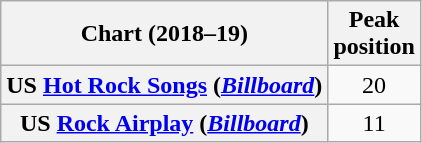<table class="wikitable sortable plainrowheaders" style="text-align:center">
<tr>
<th scope="col">Chart (2018–19)</th>
<th scope="col">Peak<br>position</th>
</tr>
<tr>
<th scope="row">US <a href='#'>Hot Rock Songs</a> (<em><a href='#'>Billboard</a></em>)</th>
<td>20</td>
</tr>
<tr>
<th scope="row">US <a href='#'>Rock Airplay</a> (<em><a href='#'>Billboard</a></em>)</th>
<td>11</td>
</tr>
</table>
